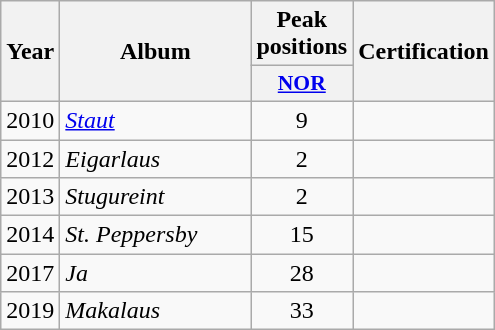<table class="wikitable">
<tr>
<th align="center" rowspan="2" width="10">Year</th>
<th align="center" rowspan="2" width="120">Album</th>
<th align="center" colspan="1" width="20">Peak positions</th>
<th align="center" rowspan="2" width="70">Certification</th>
</tr>
<tr>
<th scope="col" style="width:3em;font-size:90%;"><a href='#'>NOR</a><br></th>
</tr>
<tr>
<td>2010</td>
<td><em><a href='#'>Staut</a></em></td>
<td style="text-align:center;">9</td>
<td></td>
</tr>
<tr>
<td>2012</td>
<td><em>Eigarlaus</em></td>
<td style="text-align:center;">2</td>
<td></td>
</tr>
<tr>
<td>2013</td>
<td><em>Stugureint</em></td>
<td style="text-align:center;">2</td>
<td></td>
</tr>
<tr>
<td>2014</td>
<td><em>St. Peppersby</em></td>
<td style="text-align:center;">15</td>
<td></td>
</tr>
<tr>
<td>2017</td>
<td><em>Ja</em></td>
<td style="text-align:center;">28<br></td>
<td></td>
</tr>
<tr>
<td>2019</td>
<td><em>Makalaus</em></td>
<td style="text-align:center;">33<br></td>
<td></td>
</tr>
</table>
